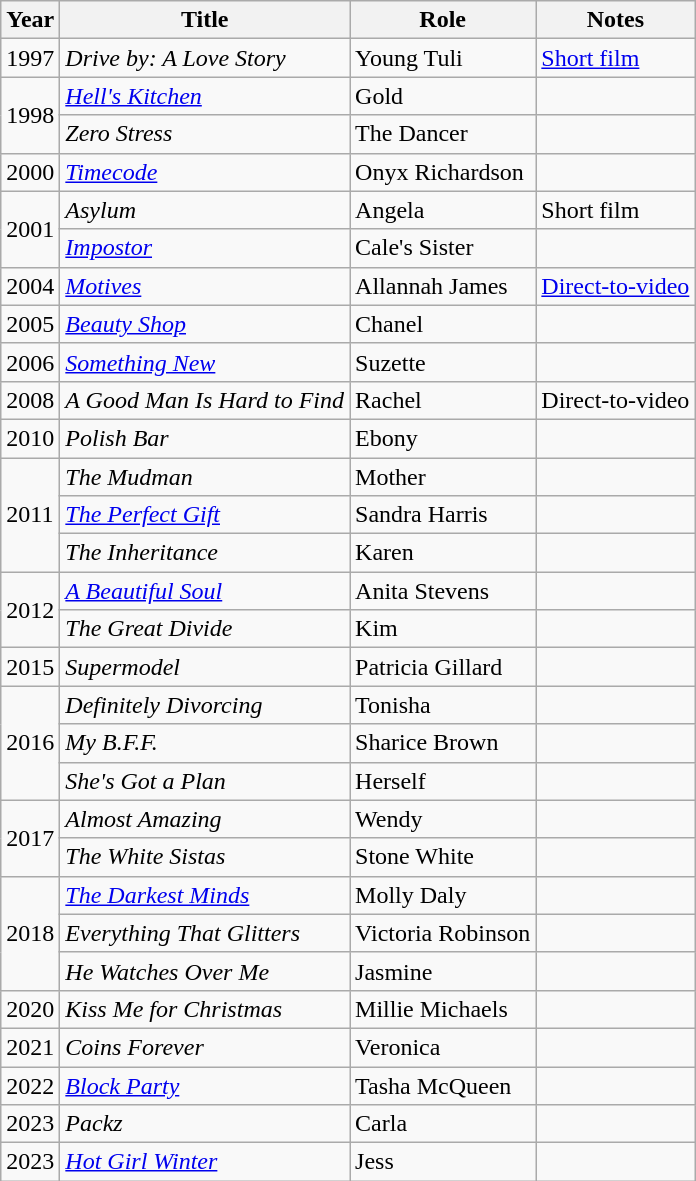<table class="wikitable sortable">
<tr>
<th>Year</th>
<th>Title</th>
<th>Role</th>
<th class="unsortable">Notes</th>
</tr>
<tr>
<td>1997</td>
<td><em>Drive by: A Love Story</em></td>
<td>Young Tuli</td>
<td><a href='#'>Short film</a></td>
</tr>
<tr>
<td rowspan=2>1998</td>
<td><em><a href='#'>Hell's Kitchen</a></em></td>
<td>Gold</td>
<td></td>
</tr>
<tr>
<td><em>Zero Stress</em></td>
<td>The Dancer</td>
<td></td>
</tr>
<tr>
<td>2000</td>
<td><em><a href='#'>Timecode</a></em></td>
<td>Onyx Richardson</td>
<td></td>
</tr>
<tr>
<td rowspan=2>2001</td>
<td><em>Asylum</em></td>
<td>Angela</td>
<td>Short film</td>
</tr>
<tr>
<td><em><a href='#'>Impostor</a></em></td>
<td>Cale's Sister</td>
<td></td>
</tr>
<tr>
<td>2004</td>
<td><em><a href='#'>Motives</a></em></td>
<td>Allannah James</td>
<td><a href='#'>Direct-to-video</a></td>
</tr>
<tr>
<td>2005</td>
<td><em><a href='#'>Beauty Shop</a></em></td>
<td>Chanel</td>
<td></td>
</tr>
<tr>
<td>2006</td>
<td><em><a href='#'>Something New</a></em></td>
<td>Suzette</td>
<td></td>
</tr>
<tr>
<td>2008</td>
<td><em>A Good Man Is Hard to Find</em></td>
<td>Rachel</td>
<td>Direct-to-video</td>
</tr>
<tr>
<td>2010</td>
<td><em>Polish Bar</em></td>
<td>Ebony</td>
<td></td>
</tr>
<tr>
<td rowspan=3>2011</td>
<td><em>The Mudman</em></td>
<td>Mother</td>
<td></td>
</tr>
<tr>
<td><em><a href='#'>The Perfect Gift</a></em></td>
<td>Sandra Harris</td>
<td></td>
</tr>
<tr>
<td><em>The Inheritance</em></td>
<td>Karen</td>
<td></td>
</tr>
<tr>
<td rowspan=2>2012</td>
<td><em><a href='#'>A Beautiful Soul</a></em></td>
<td>Anita Stevens</td>
<td></td>
</tr>
<tr>
<td><em>The Great Divide</em></td>
<td>Kim</td>
<td></td>
</tr>
<tr>
<td>2015</td>
<td><em>Supermodel</em></td>
<td>Patricia Gillard</td>
<td></td>
</tr>
<tr>
<td rowspan=3>2016</td>
<td><em>Definitely Divorcing</em></td>
<td>Tonisha</td>
<td></td>
</tr>
<tr>
<td><em>My B.F.F.</em></td>
<td>Sharice Brown</td>
<td></td>
</tr>
<tr>
<td><em>She's Got a Plan</em></td>
<td>Herself</td>
<td></td>
</tr>
<tr>
<td rowspan=2>2017</td>
<td><em>Almost Amazing</em></td>
<td>Wendy</td>
<td></td>
</tr>
<tr>
<td><em>The White Sistas</em></td>
<td>Stone White</td>
<td></td>
</tr>
<tr>
<td rowspan=3>2018</td>
<td><em><a href='#'>The Darkest Minds</a></em></td>
<td>Molly Daly</td>
<td></td>
</tr>
<tr>
<td><em>Everything That Glitters</em></td>
<td>Victoria Robinson</td>
<td></td>
</tr>
<tr>
<td><em>He Watches Over Me</em></td>
<td>Jasmine</td>
<td></td>
</tr>
<tr>
<td>2020</td>
<td><em>Kiss Me for Christmas</em></td>
<td>Millie Michaels</td>
<td></td>
</tr>
<tr>
<td>2021</td>
<td><em>Coins Forever</em></td>
<td>Veronica</td>
<td></td>
</tr>
<tr>
<td>2022</td>
<td><em><a href='#'>Block Party</a></em></td>
<td>Tasha McQueen</td>
<td></td>
</tr>
<tr>
<td>2023</td>
<td><em>Packz</em></td>
<td>Carla</td>
<td></td>
</tr>
<tr>
<td>2023</td>
<td><em><a href='#'>Hot Girl Winter</a></em></td>
<td>Jess</td>
<td></td>
</tr>
</table>
